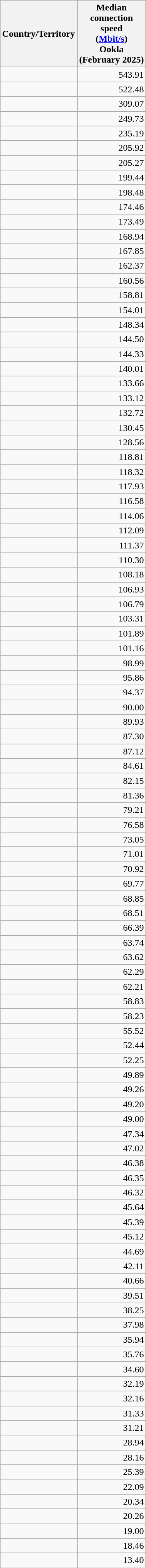<table class="wikitable sortable static-row-numbers" style="text-align:right; margin-left: auto; margin-right: auto">
<tr>
<th>Country/Territory</th>
<th>Median<br>connection<br>speed<br>(<a href='#'>Mbit/s</a>)<br>Ookla<br>(February 2025)</th>
</tr>
<tr>
<td style="text-align: left"></td>
<td>543.91</td>
</tr>
<tr>
<td style="text-align: left"></td>
<td>522.48</td>
</tr>
<tr>
<td style="text-align: left"></td>
<td>309.07</td>
</tr>
<tr>
<td style="text-align: left"></td>
<td>249.73</td>
</tr>
<tr>
<td style="text-align: left"></td>
<td>235.19</td>
</tr>
<tr>
<td style="text-align: left"></td>
<td>205.92</td>
</tr>
<tr>
<td style="text-align: left"></td>
<td>205.27</td>
</tr>
<tr>
<td style="text-align: left"></td>
<td>199.44</td>
</tr>
<tr>
<td style="text-align: left"></td>
<td>198.48</td>
</tr>
<tr>
<td style="text-align: left"></td>
<td>174.46</td>
</tr>
<tr>
<td style="text-align: left"></td>
<td>173.49</td>
</tr>
<tr>
<td style="text-align: left"></td>
<td>168.94</td>
</tr>
<tr>
<td style="text-align: left"></td>
<td>167.85</td>
</tr>
<tr>
<td style="text-align: left"></td>
<td>162.37</td>
</tr>
<tr>
<td style="text-align: left"></td>
<td>160.56</td>
</tr>
<tr>
<td style="text-align: left"></td>
<td>158.81</td>
</tr>
<tr>
<td style="text-align: left"></td>
<td>154.01</td>
</tr>
<tr>
<td style="text-align: left"></td>
<td>148.34</td>
</tr>
<tr>
<td style="text-align: left"></td>
<td>144.50</td>
</tr>
<tr>
<td style="text-align: left"></td>
<td>144.33</td>
</tr>
<tr>
<td style="text-align: left"></td>
<td>140.01</td>
</tr>
<tr>
<td style="text-align: left"></td>
<td>133.66</td>
</tr>
<tr>
<td style="text-align: left"></td>
<td>133.12</td>
</tr>
<tr>
<td style="text-align: left"></td>
<td>132.72</td>
</tr>
<tr>
<td style="text-align: left"></td>
<td>130.45</td>
</tr>
<tr>
<td style="text-align: left"></td>
<td>128.56</td>
</tr>
<tr>
<td style="text-align: left"></td>
<td>118.81</td>
</tr>
<tr>
<td style="text-align: left"></td>
<td>118.32</td>
</tr>
<tr>
<td style="text-align: left"></td>
<td>117.93</td>
</tr>
<tr>
<td style="text-align: left"></td>
<td>116.58</td>
</tr>
<tr>
<td style="text-align: left"></td>
<td>114.06</td>
</tr>
<tr>
<td style="text-align: left"></td>
<td>112.09</td>
</tr>
<tr>
<td style="text-align: left"></td>
<td>111.37</td>
</tr>
<tr>
<td style="text-align: left"></td>
<td>110.30</td>
</tr>
<tr>
<td style="text-align: left"></td>
<td>108.18</td>
</tr>
<tr>
<td style="text-align: left"></td>
<td>106.93</td>
</tr>
<tr>
<td style="text-align: left"></td>
<td>106.79</td>
</tr>
<tr>
<td style="text-align: left"></td>
<td>103.31</td>
</tr>
<tr>
<td style="text-align: left"></td>
<td>101.89</td>
</tr>
<tr>
<td style="text-align: left"></td>
<td>101.16</td>
</tr>
<tr>
<td style="text-align: left"></td>
<td>98.99</td>
</tr>
<tr>
<td style="text-align: left"></td>
<td>95.86</td>
</tr>
<tr>
<td style="text-align: left"></td>
<td>94.37</td>
</tr>
<tr>
<td style="text-align: left"></td>
<td>90.00</td>
</tr>
<tr>
<td style="text-align: left"></td>
<td>89.93</td>
</tr>
<tr>
<td style="text-align: left"></td>
<td>87.30</td>
</tr>
<tr>
<td style="text-align: left"></td>
<td>87.12</td>
</tr>
<tr>
<td style="text-align: left"></td>
<td>84.61</td>
</tr>
<tr>
<td style="text-align: left"></td>
<td>82.15</td>
</tr>
<tr>
<td style="text-align: left"></td>
<td>81.36</td>
</tr>
<tr>
<td style="text-align:left"></td>
<td>79.21</td>
</tr>
<tr>
<td style="text-align:left"></td>
<td>76.58</td>
</tr>
<tr>
<td style="text-align:left"></td>
<td>73.05</td>
</tr>
<tr>
<td style="text-align:left"></td>
<td>71.01</td>
</tr>
<tr>
<td style="text-align:left"></td>
<td>70.92</td>
</tr>
<tr>
<td style="text-align:left"></td>
<td>69.77</td>
</tr>
<tr>
<td style="text-align:left"></td>
<td>68.85</td>
</tr>
<tr>
<td style="text-align:left"></td>
<td>68.51</td>
</tr>
<tr>
<td style="text-align:left"></td>
<td>66.39</td>
</tr>
<tr>
<td style="text-align:left"></td>
<td>63.74</td>
</tr>
<tr>
<td style="text-align:left"></td>
<td>63.62</td>
</tr>
<tr>
<td style="text-align:left"></td>
<td>62.29</td>
</tr>
<tr>
<td style="text-align:left"></td>
<td>62.21</td>
</tr>
<tr>
<td style="text-align:left"></td>
<td>58.83</td>
</tr>
<tr>
<td style="text-align:left"></td>
<td>58.23</td>
</tr>
<tr>
<td style="text-align:left"></td>
<td>55.52</td>
</tr>
<tr>
<td style="text-align:left"></td>
<td>52.44</td>
</tr>
<tr>
<td style="text-align:left"></td>
<td>52.25</td>
</tr>
<tr>
<td style="text-align:left"></td>
<td>49.89</td>
</tr>
<tr>
<td style="text-align:left"></td>
<td>49.26</td>
</tr>
<tr>
<td style="text-align:left"></td>
<td>49.20</td>
</tr>
<tr>
<td style="text-align:left"></td>
<td>49.00</td>
</tr>
<tr>
<td style="text-align:left"></td>
<td>47.34</td>
</tr>
<tr>
<td style="text-align:left"></td>
<td>47.02</td>
</tr>
<tr>
<td style="text-align:left"></td>
<td>46.38</td>
</tr>
<tr>
<td style="text-align:left"></td>
<td>46.35</td>
</tr>
<tr>
<td style="text-align:left"></td>
<td>46.32</td>
</tr>
<tr>
<td style="text-align:left"></td>
<td>45.64</td>
</tr>
<tr>
<td style="text-align:left"></td>
<td>45.39</td>
</tr>
<tr>
<td style="text-align:left"></td>
<td>45.12</td>
</tr>
<tr>
<td style="text-align:left"></td>
<td>44.69</td>
</tr>
<tr>
<td style="text-align:left"></td>
<td>42.11</td>
</tr>
<tr>
<td style="text-align:left"></td>
<td>40.66</td>
</tr>
<tr>
<td style="text-align:left"></td>
<td>39.51</td>
</tr>
<tr>
<td style="text-align:left"></td>
<td>38.25</td>
</tr>
<tr>
<td style="text-align:left"></td>
<td>37.98</td>
</tr>
<tr>
<td style="text-align:left"></td>
<td>35.94</td>
</tr>
<tr>
<td style="text-align:left"></td>
<td>35.76</td>
</tr>
<tr>
<td style="text-align:left"></td>
<td>34.60</td>
</tr>
<tr>
<td style="text-align:left"></td>
<td>32.19</td>
</tr>
<tr>
<td style="text-align:left"></td>
<td>32.16</td>
</tr>
<tr>
<td style="text-align:left"></td>
<td>31.33</td>
</tr>
<tr>
<td style="text-align:left"></td>
<td>31.21</td>
</tr>
<tr>
<td style="text-align:left"></td>
<td>28.94</td>
</tr>
<tr>
<td style="text-align:left"></td>
<td>28.16</td>
</tr>
<tr>
<td style="text-align:left"></td>
<td>25.39</td>
</tr>
<tr>
<td style="text-align:left"></td>
<td>22.09</td>
</tr>
<tr>
<td style="text-align:left"></td>
<td>20.34</td>
</tr>
<tr>
<td style="text-align:left"></td>
<td>20.26</td>
</tr>
<tr>
<td style="text-align:left"></td>
<td>19.00</td>
</tr>
<tr>
<td style="text-align:left"></td>
<td>18.46</td>
</tr>
<tr>
<td style="text-align:left"></td>
<td>13.40</td>
</tr>
</table>
